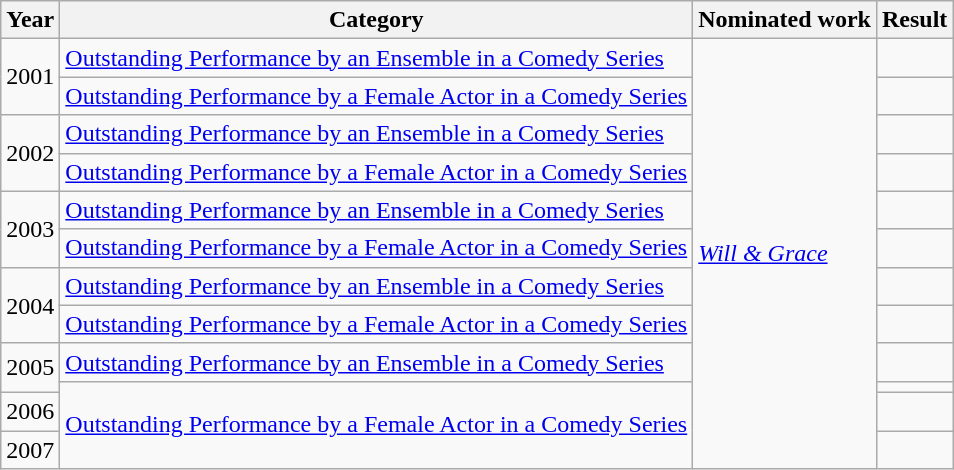<table class="wikitable">
<tr>
<th>Year</th>
<th>Category</th>
<th>Nominated work</th>
<th>Result</th>
</tr>
<tr>
<td rowspan=2>2001</td>
<td><a href='#'>Outstanding Performance by an Ensemble in a Comedy Series</a></td>
<td rowspan=12><em><a href='#'>Will & Grace</a></em></td>
<td></td>
</tr>
<tr>
<td><a href='#'>Outstanding Performance by a Female Actor in a Comedy Series</a></td>
<td></td>
</tr>
<tr>
<td rowspan=2>2002</td>
<td><a href='#'>Outstanding Performance by an Ensemble in a Comedy Series</a></td>
<td></td>
</tr>
<tr>
<td><a href='#'>Outstanding Performance by a Female Actor in a Comedy Series</a></td>
<td></td>
</tr>
<tr>
<td rowspan=2>2003</td>
<td><a href='#'>Outstanding Performance by an Ensemble in a Comedy Series</a></td>
<td></td>
</tr>
<tr>
<td><a href='#'>Outstanding Performance by a Female Actor in a Comedy Series</a></td>
<td></td>
</tr>
<tr>
<td rowspan=2>2004</td>
<td><a href='#'>Outstanding Performance by an Ensemble in a Comedy Series</a></td>
<td></td>
</tr>
<tr>
<td><a href='#'>Outstanding Performance by a Female Actor in a Comedy Series</a></td>
<td></td>
</tr>
<tr>
<td rowspan=2>2005</td>
<td><a href='#'>Outstanding Performance by an Ensemble in a Comedy Series</a></td>
<td></td>
</tr>
<tr>
<td rowspan=3><a href='#'>Outstanding Performance by a Female Actor in a Comedy Series</a></td>
<td></td>
</tr>
<tr>
<td>2006</td>
<td></td>
</tr>
<tr>
<td>2007</td>
<td></td>
</tr>
</table>
